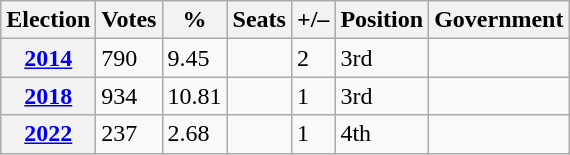<table class=wikitable style="text-align: left;">
<tr>
<th>Election</th>
<th>Votes</th>
<th>%</th>
<th>Seats</th>
<th>+/–</th>
<th>Position</th>
<th>Government</th>
</tr>
<tr>
<th><a href='#'>2014</a></th>
<td>790</td>
<td>9.45</td>
<td></td>
<td> 2</td>
<td> 3rd</td>
<td></td>
</tr>
<tr>
<th><a href='#'>2018</a></th>
<td>934</td>
<td>10.81</td>
<td></td>
<td> 1</td>
<td> 3rd</td>
<td></td>
</tr>
<tr>
<th><a href='#'>2022</a></th>
<td>237</td>
<td>2.68</td>
<td></td>
<td> 1</td>
<td> 4th</td>
<td></td>
</tr>
</table>
